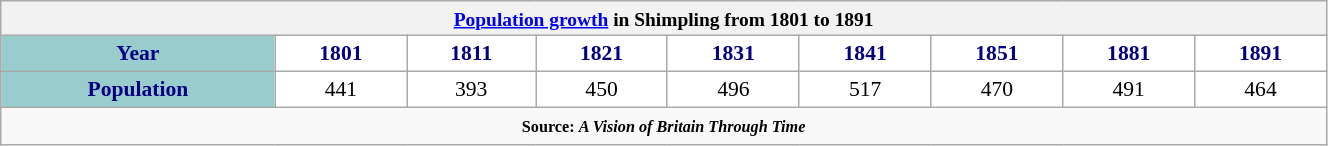<table class="wikitable" style="font-size:90%;width:70%;border:0px;text-align:center;line-height:120%;">
<tr>
<th colspan="11" style="text-align:center;font-size:90%;"><a href='#'>Population growth</a> in Shimpling from 1801 to 1891</th>
</tr>
<tr>
<th style="background: #99CCCC; color: #000080" height="17">Year</th>
<th style="background: #FFFFFF; color:#000080;">1801</th>
<th style="background: #FFFFFF; color:#000080;">1811</th>
<th style="background: #FFFFFF; color:#000080;">1821</th>
<th style="background: #FFFFFF; color:#000080;">1831</th>
<th style="background: #FFFFFF; color:#000080;">1841</th>
<th style="background: #FFFFFF; color:#000080;">1851</th>
<th style="background: #FFFFFF; color:#000080;">1881</th>
<th style="background: #FFFFFF; color:#000080;">1891</th>
</tr>
<tr Align="center">
<th style="background: #99CCCC; color: #000080" height="17">Population</th>
<td style="background: #FFFFFF; color: black;">441</td>
<td style="background: #FFFFFF; color: black;">393</td>
<td style="background: #FFFFFF; color: black;">450</td>
<td style="background: #FFFFFF; color: black;">496</td>
<td style="background: #FFFFFF; color: black;">517</td>
<td style="background: #FFFFFF; color: black;">470</td>
<td style="background: #FFFFFF; color: black;">491</td>
<td style="background: #FFFFFF; color: black;">464</td>
</tr>
<tr>
<td colspan="11" style="text-align:center;font-size:90%;"><small><strong>Source: <em>A Vision of Britain Through Time<strong><em></small></td>
</tr>
</table>
